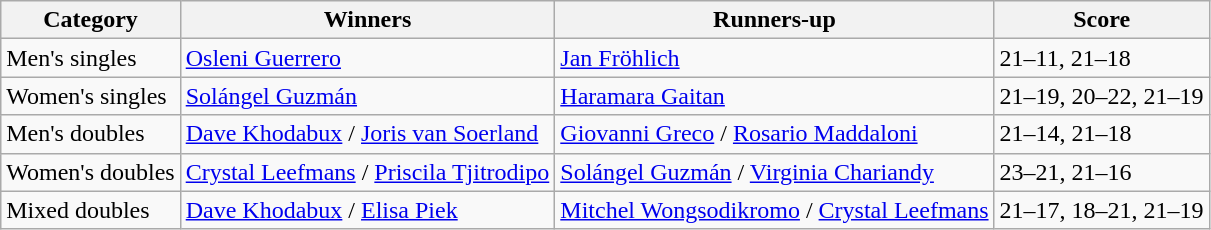<table class=wikitable style="white-space:nowrap;">
<tr>
<th>Category</th>
<th>Winners</th>
<th>Runners-up</th>
<th>Score</th>
</tr>
<tr>
<td>Men's singles</td>
<td> <a href='#'>Osleni Guerrero</a></td>
<td> <a href='#'>Jan Fröhlich</a></td>
<td>21–11, 21–18</td>
</tr>
<tr>
<td>Women's singles</td>
<td> <a href='#'>Solángel Guzmán</a></td>
<td> <a href='#'>Haramara Gaitan</a></td>
<td>21–19, 20–22, 21–19</td>
</tr>
<tr>
<td>Men's doubles</td>
<td> <a href='#'>Dave Khodabux</a> / <a href='#'>Joris van Soerland</a></td>
<td> <a href='#'>Giovanni Greco</a> / <a href='#'>Rosario Maddaloni</a></td>
<td>21–14, 21–18</td>
</tr>
<tr>
<td>Women's doubles</td>
<td> <a href='#'>Crystal Leefmans</a> / <a href='#'>Priscila Tjitrodipo</a></td>
<td> <a href='#'>Solángel Guzmán</a> / <a href='#'>Virginia Chariandy</a></td>
<td>23–21, 21–16</td>
</tr>
<tr>
<td>Mixed doubles</td>
<td> <a href='#'>Dave Khodabux</a> / <a href='#'>Elisa Piek</a></td>
<td> <a href='#'>Mitchel Wongsodikromo</a> / <a href='#'>Crystal Leefmans</a></td>
<td>21–17, 18–21, 21–19</td>
</tr>
</table>
